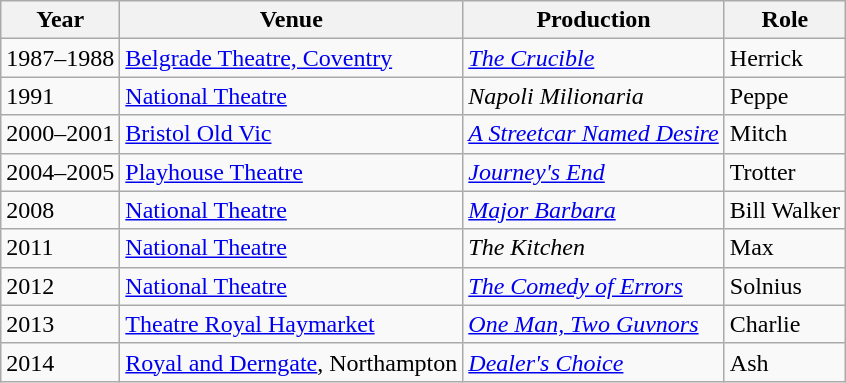<table class="wikitable">
<tr>
<th>Year</th>
<th>Venue</th>
<th>Production</th>
<th>Role</th>
</tr>
<tr>
<td>1987–1988</td>
<td><a href='#'>Belgrade Theatre, Coventry</a></td>
<td><em><a href='#'>The Crucible</a></em></td>
<td>Herrick</td>
</tr>
<tr>
<td>1991</td>
<td><a href='#'>National Theatre</a></td>
<td><em>Napoli Milionaria</em></td>
<td>Peppe</td>
</tr>
<tr>
<td>2000–2001</td>
<td><a href='#'>Bristol Old Vic</a></td>
<td><em><a href='#'>A Streetcar Named Desire</a></em></td>
<td>Mitch</td>
</tr>
<tr>
<td>2004–2005</td>
<td><a href='#'>Playhouse Theatre</a></td>
<td><em><a href='#'>Journey's End</a></em></td>
<td>Trotter</td>
</tr>
<tr>
<td>2008</td>
<td><a href='#'>National Theatre</a></td>
<td><em><a href='#'>Major Barbara</a></em></td>
<td>Bill Walker</td>
</tr>
<tr>
<td>2011</td>
<td><a href='#'>National Theatre</a></td>
<td><em>The Kitchen</em></td>
<td>Max</td>
</tr>
<tr>
<td>2012</td>
<td><a href='#'>National Theatre</a></td>
<td><em><a href='#'>The Comedy of Errors</a></em></td>
<td>Solnius</td>
</tr>
<tr>
<td>2013</td>
<td><a href='#'>Theatre Royal Haymarket</a></td>
<td><em><a href='#'>One Man, Two Guvnors</a></em></td>
<td>Charlie</td>
</tr>
<tr>
<td>2014</td>
<td><a href='#'>Royal and Derngate</a>, Northampton</td>
<td><em><a href='#'>Dealer's Choice</a></em></td>
<td>Ash</td>
</tr>
</table>
